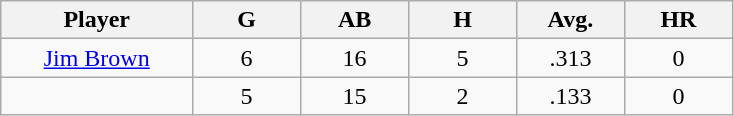<table class="wikitable sortable">
<tr>
<th bgcolor="#DDDDFF" width="16%">Player</th>
<th bgcolor="#DDDDFF" width="9%">G</th>
<th bgcolor="#DDDDFF" width="9%">AB</th>
<th bgcolor="#DDDDFF" width="9%">H</th>
<th bgcolor="#DDDDFF" width="9%">Avg.</th>
<th bgcolor="#DDDDFF" width="9%">HR</th>
</tr>
<tr align="center">
<td><a href='#'>Jim Brown</a></td>
<td>6</td>
<td>16</td>
<td>5</td>
<td>.313</td>
<td>0</td>
</tr>
<tr align=center>
<td></td>
<td>5</td>
<td>15</td>
<td>2</td>
<td>.133</td>
<td>0</td>
</tr>
</table>
